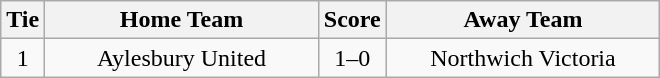<table class="wikitable" style="text-align:center;">
<tr>
<th width=20>Tie</th>
<th width=175>Home Team</th>
<th width=20>Score</th>
<th width=175>Away Team</th>
</tr>
<tr>
<td>1</td>
<td>Aylesbury United</td>
<td>1–0</td>
<td>Northwich Victoria</td>
</tr>
</table>
